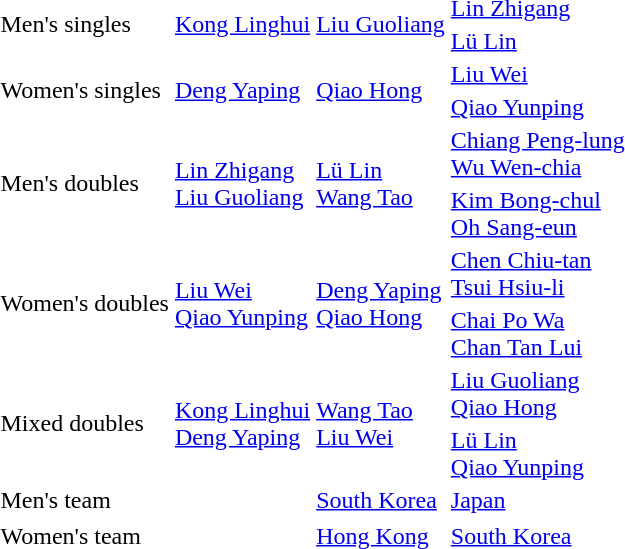<table>
<tr>
<td rowspan=2>Men's singles <br></td>
<td rowspan=2> <a href='#'>Kong Linghui</a></td>
<td rowspan=2> <a href='#'>Liu Guoliang</a></td>
<td> <a href='#'>Lin Zhigang</a></td>
</tr>
<tr>
<td> <a href='#'>Lü Lin</a></td>
</tr>
<tr>
<td rowspan=2>Women's singles <br></td>
<td rowspan=2> <a href='#'>Deng Yaping</a></td>
<td rowspan=2> <a href='#'>Qiao Hong</a></td>
<td> <a href='#'>Liu Wei</a></td>
</tr>
<tr>
<td> <a href='#'>Qiao Yunping</a></td>
</tr>
<tr>
<td rowspan=2>Men's doubles <br></td>
<td rowspan=2> <a href='#'>Lin Zhigang</a><br> <a href='#'>Liu Guoliang</a></td>
<td rowspan=2> <a href='#'>Lü Lin</a><br> <a href='#'>Wang Tao</a></td>
<td> <a href='#'>Chiang Peng-lung</a><br> <a href='#'>Wu Wen-chia</a></td>
</tr>
<tr>
<td> <a href='#'>Kim Bong-chul</a><br> <a href='#'>Oh Sang-eun</a></td>
</tr>
<tr>
<td rowspan=2>Women's doubles <br></td>
<td rowspan=2> <a href='#'>Liu Wei</a><br> <a href='#'>Qiao Yunping</a></td>
<td rowspan=2> <a href='#'>Deng Yaping</a><br> <a href='#'>Qiao Hong</a></td>
<td> <a href='#'>Chen Chiu-tan</a><br>  <a href='#'>Tsui Hsiu-li</a></td>
</tr>
<tr>
<td> <a href='#'>Chai Po Wa</a><br> <a href='#'>Chan Tan Lui</a></td>
</tr>
<tr>
<td rowspan=2>Mixed doubles <br></td>
<td rowspan=2> <a href='#'>Kong Linghui</a><br> <a href='#'>Deng Yaping</a></td>
<td rowspan=2> <a href='#'>Wang Tao</a><br> <a href='#'>Liu Wei</a></td>
<td> <a href='#'>Liu Guoliang</a><br> <a href='#'>Qiao Hong</a></td>
</tr>
<tr>
<td> <a href='#'>Lü Lin</a><br> <a href='#'>Qiao Yunping</a></td>
</tr>
<tr>
<td rowspan=1>Men's team <br></td>
<td rowspan=1></td>
<td rowspan=1> <a href='#'>South Korea</a></td>
<td> <a href='#'>Japan</a></td>
</tr>
<tr>
</tr>
<tr>
<td rowspan=1>Women's team <br></td>
<td rowspan=1></td>
<td rowspan=1> <a href='#'>Hong Kong</a></td>
<td> <a href='#'>South Korea</a></td>
</tr>
<tr>
</tr>
</table>
